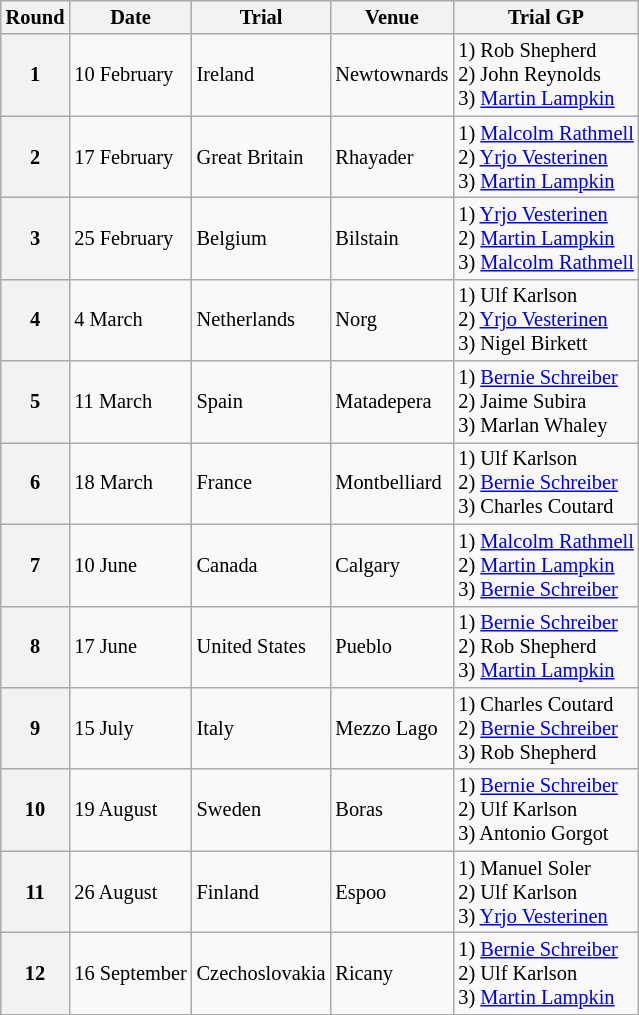<table class="wikitable" style="font-size: 85%;">
<tr>
<th>Round</th>
<th>Date</th>
<th>Trial</th>
<th>Venue</th>
<th>Trial GP</th>
</tr>
<tr>
<th>1</th>
<td>10 February</td>
<td> Ireland</td>
<td>Newtownards</td>
<td>1) Rob Shepherd <br>2) John Reynolds <br>3) <a href='#'>Martin Lampkin</a></td>
</tr>
<tr>
<th>2</th>
<td>17 February</td>
<td> Great Britain</td>
<td>Rhayader</td>
<td>1) <a href='#'>Malcolm Rathmell</a> <br>2) <a href='#'>Yrjo Vesterinen</a> <br>3) <a href='#'>Martin Lampkin</a></td>
</tr>
<tr>
<th>3</th>
<td>25 February</td>
<td> Belgium</td>
<td>Bilstain</td>
<td>1) <a href='#'>Yrjo Vesterinen</a> <br>2) <a href='#'>Martin Lampkin</a> <br>3) <a href='#'>Malcolm Rathmell</a></td>
</tr>
<tr>
<th>4</th>
<td>4 March</td>
<td> Netherlands</td>
<td>Norg</td>
<td>1) Ulf Karlson <br>2) <a href='#'>Yrjo Vesterinen</a> <br>3) Nigel Birkett</td>
</tr>
<tr>
<th>5</th>
<td>11 March</td>
<td> Spain</td>
<td>Matadepera</td>
<td>1) <a href='#'>Bernie Schreiber</a> <br>2) Jaime Subira <br>3) Marlan Whaley</td>
</tr>
<tr>
<th>6</th>
<td>18 March</td>
<td> France</td>
<td>Montbelliard</td>
<td>1) Ulf Karlson <br>2) <a href='#'>Bernie Schreiber</a> <br>3) Charles Coutard</td>
</tr>
<tr>
<th>7</th>
<td>10 June</td>
<td> Canada</td>
<td>Calgary</td>
<td>1) <a href='#'>Malcolm Rathmell</a> <br>2) <a href='#'>Martin Lampkin</a> <br>3) <a href='#'>Bernie Schreiber</a></td>
</tr>
<tr>
<th>8</th>
<td>17 June</td>
<td> United States</td>
<td>Pueblo</td>
<td>1) <a href='#'>Bernie Schreiber</a> <br>2) Rob Shepherd <br>3) <a href='#'>Martin Lampkin</a></td>
</tr>
<tr>
<th>9</th>
<td>15 July</td>
<td> Italy</td>
<td>Mezzo Lago</td>
<td>1) Charles Coutard <br>2) <a href='#'>Bernie Schreiber</a> <br>3) Rob Shepherd</td>
</tr>
<tr>
<th>10</th>
<td>19 August</td>
<td> Sweden</td>
<td>Boras</td>
<td>1) <a href='#'>Bernie Schreiber</a> <br>2) Ulf Karlson <br>3) Antonio Gorgot</td>
</tr>
<tr>
<th>11</th>
<td>26 August</td>
<td> Finland</td>
<td>Espoo</td>
<td>1) Manuel Soler <br>2) Ulf Karlson <br>3) <a href='#'>Yrjo Vesterinen</a></td>
</tr>
<tr>
<th>12</th>
<td>16 September</td>
<td> Czechoslovakia</td>
<td>Ricany</td>
<td>1) <a href='#'>Bernie Schreiber</a> <br>2) Ulf Karlson <br>3) <a href='#'>Martin Lampkin</a></td>
</tr>
</table>
